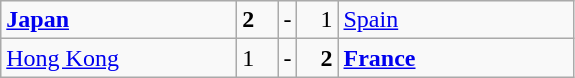<table class="wikitable">
<tr>
<td width=150> <strong><a href='#'>Japan</a></strong></td>
<td style="width:20px; text-align:left;"><strong>2</strong></td>
<td>-</td>
<td style="width:20px; text-align:right;">1</td>
<td width=150> <a href='#'>Spain</a></td>
</tr>
<tr>
<td> <a href='#'>Hong Kong</a></td>
<td style="text-align:left;">1</td>
<td>-</td>
<td style="text-align:right;"><strong>2</strong></td>
<td> <strong><a href='#'>France</a></strong></td>
</tr>
</table>
